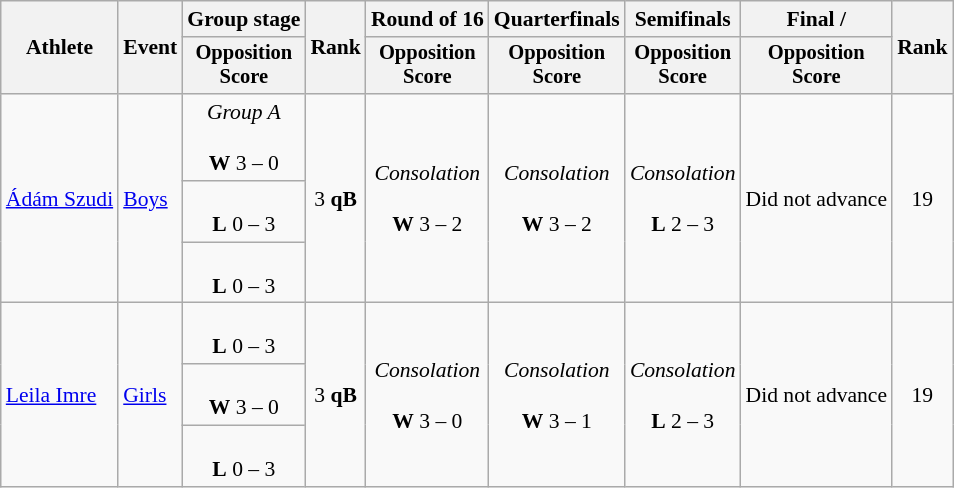<table class=wikitable style="font-size:90%">
<tr>
<th rowspan="2">Athlete</th>
<th rowspan="2">Event</th>
<th>Group stage</th>
<th rowspan="2">Rank</th>
<th>Round of 16</th>
<th>Quarterfinals</th>
<th>Semifinals</th>
<th>Final / </th>
<th rowspan=2>Rank</th>
</tr>
<tr style="font-size:95%">
<th>Opposition<br>Score</th>
<th>Opposition<br>Score</th>
<th>Opposition<br>Score</th>
<th>Opposition<br>Score</th>
<th>Opposition<br>Score</th>
</tr>
<tr align=center>
<td align=left rowspan=3><a href='#'>Ádám Szudi</a></td>
<td align=left rowspan=3><a href='#'>Boys</a></td>
<td><em>Group A</em><br><br><strong>W</strong> 3 – 0</td>
<td rowspan=3>3 <strong>qB</strong></td>
<td rowspan=3><em>Consolation</em><br><br><strong>W</strong> 3 – 2</td>
<td rowspan=3><em>Consolation</em><br><br><strong>W</strong> 3 – 2</td>
<td rowspan=3><em>Consolation</em><br><br><strong>L</strong> 2 – 3</td>
<td rowspan=3>Did not advance</td>
<td rowspan=3>19</td>
</tr>
<tr align=center>
<td><br><strong>L</strong> 0 – 3</td>
</tr>
<tr align=center>
<td><br><strong>L</strong> 0 – 3</td>
</tr>
<tr align=center>
<td align=left rowspan=3><a href='#'>Leila Imre</a></td>
<td align=left rowspan=3><a href='#'>Girls</a></td>
<td><br><strong>L</strong> 0 – 3</td>
<td rowspan=3>3 <strong>qB</strong></td>
<td rowspan=3><em>Consolation</em><br><br><strong>W</strong> 3 – 0</td>
<td rowspan=3><em>Consolation</em><br><br><strong>W</strong> 3 – 1</td>
<td rowspan=3><em>Consolation</em><br><br><strong>L</strong> 2 – 3</td>
<td rowspan=3>Did not advance</td>
<td rowspan=3>19</td>
</tr>
<tr align=center>
<td><br><strong>W</strong> 3 – 0</td>
</tr>
<tr align=center>
<td><br><strong>L</strong> 0 – 3</td>
</tr>
</table>
